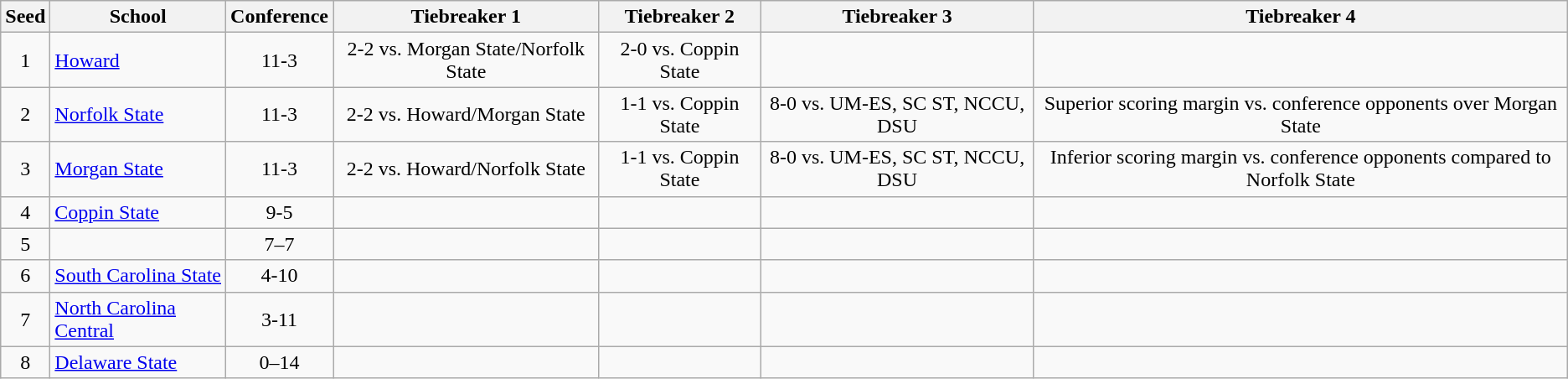<table class="wikitable" style="text-align:center">
<tr>
<th>Seed</th>
<th>School</th>
<th>Conference</th>
<th>Tiebreaker 1</th>
<th>Tiebreaker 2</th>
<th>Tiebreaker 3</th>
<th>Tiebreaker 4</th>
</tr>
<tr>
<td>1</td>
<td align="left"><a href='#'>Howard</a></td>
<td>11-3</td>
<td>2-2 vs. Morgan State/Norfolk State</td>
<td>2-0 vs. Coppin State</td>
<td></td>
<td></td>
</tr>
<tr>
<td>2</td>
<td align="left"><a href='#'>Norfolk State</a></td>
<td>11-3</td>
<td>2-2 vs. Howard/Morgan State</td>
<td>1-1 vs. Coppin State</td>
<td>8-0 vs. UM-ES, SC ST, NCCU, DSU</td>
<td>Superior scoring margin vs. conference opponents over Morgan State</td>
</tr>
<tr>
<td>3</td>
<td align="left"><a href='#'>Morgan State</a></td>
<td>11-3</td>
<td>2-2 vs. Howard/Norfolk State</td>
<td>1-1 vs. Coppin State</td>
<td>8-0 vs. UM-ES, SC ST, NCCU, DSU</td>
<td>Inferior scoring margin vs. conference opponents compared to Norfolk State</td>
</tr>
<tr>
<td>4</td>
<td align="left"><a href='#'>Coppin State</a></td>
<td>9-5</td>
<td></td>
<td></td>
<td></td>
<td></td>
</tr>
<tr>
<td>5</td>
<td align="left"><a href='#'></a></td>
<td>7–7</td>
<td></td>
<td></td>
<td></td>
<td></td>
</tr>
<tr>
<td>6</td>
<td align="left"><a href='#'>South Carolina State</a></td>
<td>4-10</td>
<td></td>
<td></td>
<td></td>
<td></td>
</tr>
<tr>
<td>7</td>
<td align="left"><a href='#'>North Carolina Central</a></td>
<td>3-11</td>
<td></td>
<td></td>
<td></td>
<td></td>
</tr>
<tr>
<td>8</td>
<td align="left"><a href='#'>Delaware State</a></td>
<td>0–14</td>
<td></td>
<td></td>
<td></td>
<td></td>
</tr>
</table>
